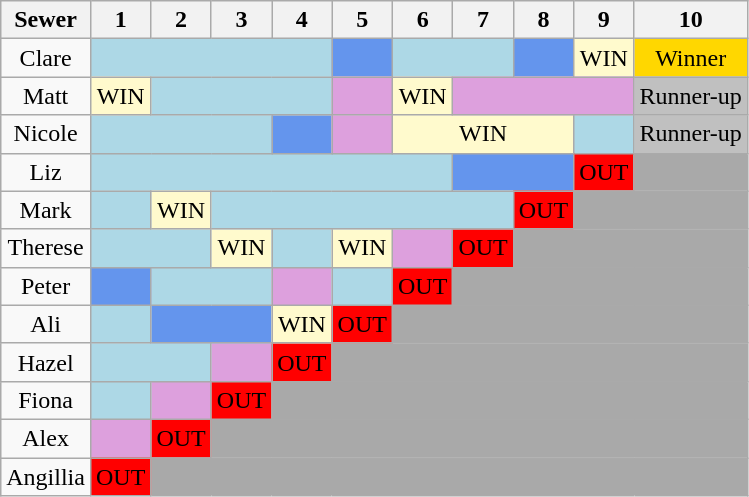<table class="wikitable"style="text-align:center">
<tr>
<th>Sewer</th>
<th>1</th>
<th>2</th>
<th>3</th>
<th>4</th>
<th>5</th>
<th>6</th>
<th>7</th>
<th>8</th>
<th>9</th>
<th>10</th>
</tr>
<tr>
<td>Clare</td>
<td colspan=4 style="background:lightblue;"></td>
<td style="background:cornflowerblue;"></td>
<td colspan=2 style="background:lightblue;"></td>
<td style="background:cornflowerblue;"></td>
<td style="background:lemonchiffon;">WIN</td>
<td style="background:Gold;">Winner</td>
</tr>
<tr>
<td>Matt</td>
<td style="background:lemonchiffon;">WIN</td>
<td colspan=3 style="background:lightblue;"></td>
<td style="background:plum;"></td>
<td style="background:lemonchiffon;">WIN</td>
<td colspan=3 style="background:plum;"></td>
<td style="background:Silver;">Runner-up</td>
</tr>
<tr>
<td>Nicole</td>
<td colspan=3 style="background:lightblue;"></td>
<td style="background:cornflowerblue;"></td>
<td style="background:plum;"></td>
<td colspan=3 style="background:lemonchiffon;">WIN</td>
<td style="background:lightblue;"></td>
<td style="background:Silver;">Runner-up</td>
</tr>
<tr>
<td>Liz</td>
<td colspan=6 style="background:lightblue;"></td>
<td colspan=2 style="background:cornflowerblue;"></td>
<td style="background:red;">OUT</td>
<td colspan="1" style="background:darkgrey;"></td>
</tr>
<tr>
<td>Mark</td>
<td style="background:lightblue;"></td>
<td style="background:lemonchiffon;">WIN</td>
<td colspan=5 style="background:lightblue;"></td>
<td style="background:red;">OUT</td>
<td colspan="2" style="background:darkgrey;"></td>
</tr>
<tr>
<td>Therese</td>
<td colspan=2 style="background:lightblue;"></td>
<td style="background:lemonchiffon;">WIN</td>
<td style="background:lightblue;"></td>
<td style="background:lemonchiffon;">WIN</td>
<td style="background:plum;"></td>
<td style="background:red;">OUT</td>
<td colspan="3" style="background:darkgrey;"></td>
</tr>
<tr>
<td>Peter</td>
<td style="background:cornflowerblue;"></td>
<td colspan=2 style="background:lightblue;"></td>
<td style="background:plum;"></td>
<td style="background:lightblue;"></td>
<td style="background:red;">OUT</td>
<td colspan="4" style="background:darkgrey;"></td>
</tr>
<tr>
<td>Ali</td>
<td style="background:lightblue;"></td>
<td colspan=2 style="background:cornflowerblue;"></td>
<td style="background:lemonchiffon;">WIN</td>
<td style="background:red;">OUT</td>
<td colspan="5" style="background:darkgrey;"></td>
</tr>
<tr>
<td>Hazel</td>
<td colspan=2 style="background:lightblue;"></td>
<td style="background:plum;"></td>
<td style="background:red;">OUT</td>
<td colspan="6" style="background:darkgrey;"></td>
</tr>
<tr>
<td>Fiona</td>
<td style="background:lightblue;"></td>
<td style="background:plum;"></td>
<td style="background:red;">OUT</td>
<td colspan="7" style="background:darkgrey;"></td>
</tr>
<tr>
<td>Alex</td>
<td style="background:plum;"></td>
<td style="background:red;">OUT</td>
<td colspan="8" style="background:darkgrey;"></td>
</tr>
<tr>
<td>Angillia</td>
<td style="background:red;">OUT</td>
<td colspan="9" style="background:darkgrey;"></td>
</tr>
</table>
